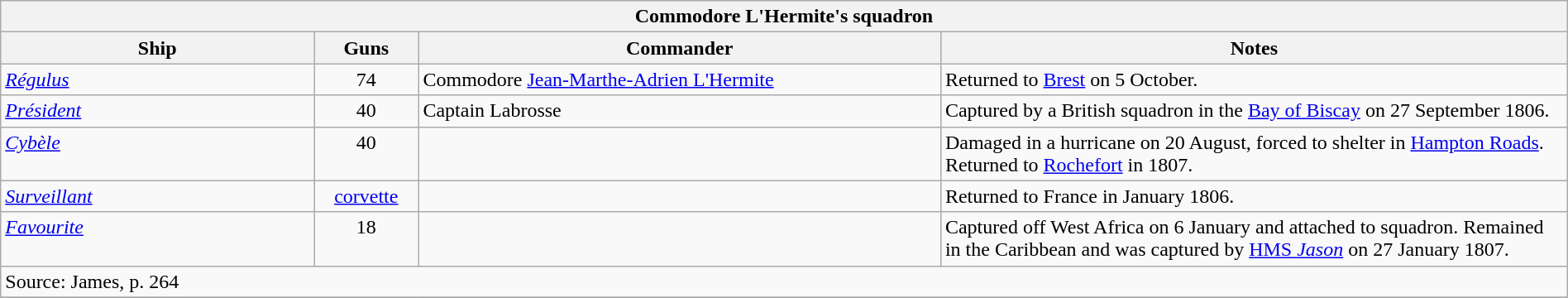<table class="wikitable" width=100%>
<tr valign="top">
<th colspan="11" bgcolor="white">Commodore L'Hermite's squadron</th>
</tr>
<tr valign="top"|- valign="top">
<th width=15%; align= center>Ship</th>
<th width=5%; align= center>Guns</th>
<th width=25%; align= center>Commander</th>
<th width=30%; align= center>Notes</th>
</tr>
<tr valign="top">
<td align= left><a href='#'><em>Régulus</em></a></td>
<td align= center>74</td>
<td align= left>Commodore <a href='#'>Jean-Marthe-Adrien L'Hermite</a></td>
<td align= left>Returned to <a href='#'>Brest</a> on 5 October.</td>
</tr>
<tr valign="top">
<td align= left><a href='#'><em>Président</em></a></td>
<td align= center>40</td>
<td align= left>Captain Labrosse</td>
<td align= left>Captured by a British squadron in the <a href='#'>Bay of Biscay</a> on 27 September 1806.</td>
</tr>
<tr valign="top">
<td align= left><a href='#'><em>Cybèle</em></a></td>
<td align= center>40</td>
<td align= left></td>
<td align= left>Damaged in a hurricane on 20 August, forced to shelter in <a href='#'>Hampton Roads</a>. Returned to <a href='#'>Rochefort</a> in 1807.</td>
</tr>
<tr valign="top">
<td align= left><a href='#'><em>Surveillant</em></a></td>
<td align= center><a href='#'>corvette</a></td>
<td align= left></td>
<td align= left>Returned to France in January 1806.</td>
</tr>
<tr valign="top">
<td align= left><a href='#'><em>Favourite</em></a></td>
<td align= center>18</td>
<td align= left></td>
<td align= left>Captured off West Africa on 6 January and attached to squadron. Remained in the Caribbean and was captured by <a href='#'>HMS <em>Jason</em></a> on 27 January 1807.</td>
</tr>
<tr valign="top">
<td colspan="9" align="left">Source: James, p. 264</td>
</tr>
<tr>
</tr>
</table>
